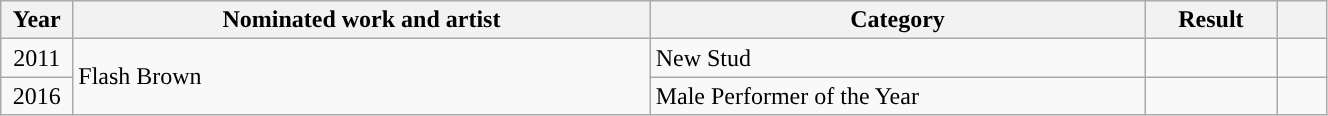<table class="wikitable" style="width:70%;">
<tr>
<th width=4%>Year</th>
<th style="width:35%;">Nominated work and artist</th>
<th style="width:30%;">Category</th>
<th style="width:8%;">Result</th>
<th width=3%></th>
</tr>
<tr>
<td style="text-align:center">2011</td>
<td rowspan="2">Flash Brown</td>
<td>New Stud</td>
<td></td>
<td style="text-align:center;"></td>
</tr>
<tr>
<td style="text-align:center;">2016</td>
<td>Male Performer of the Year</td>
<td></td>
<td style="text-align:center;"></td>
</tr>
</table>
